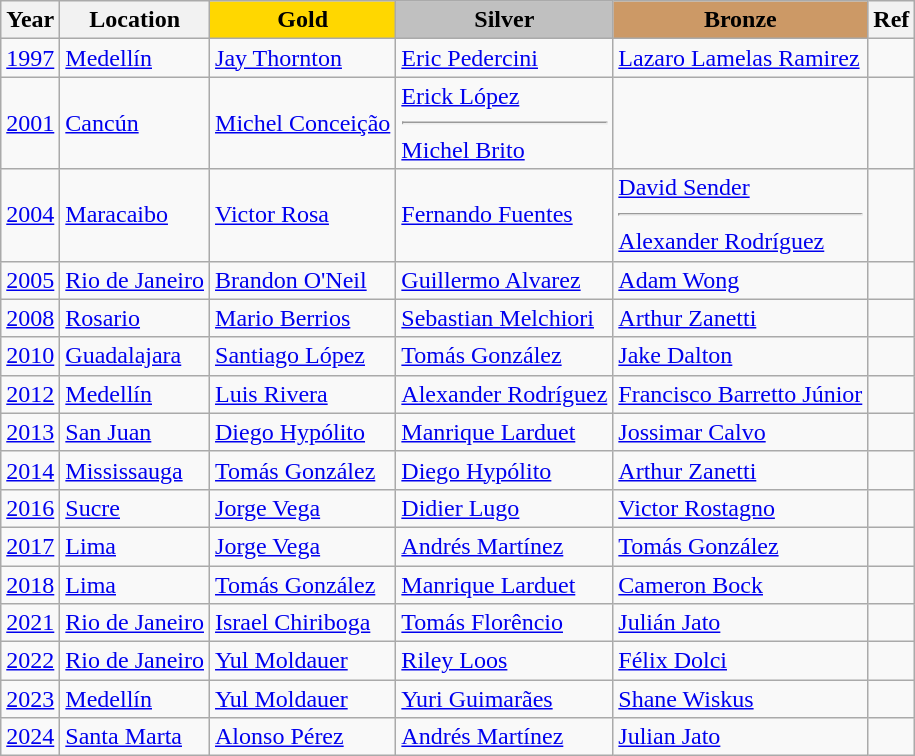<table class="wikitable">
<tr>
<th>Year</th>
<th>Location</th>
<th style="background-color:gold;">Gold</th>
<th style="background-color:silver;">Silver</th>
<th style="background-color:#cc9966;">Bronze</th>
<th>Ref</th>
</tr>
<tr>
<td><a href='#'>1997</a></td>
<td> <a href='#'>Medellín</a></td>
<td> <a href='#'>Jay Thornton</a></td>
<td> <a href='#'>Eric Pedercini</a></td>
<td> <a href='#'>Lazaro Lamelas Ramirez</a></td>
<td></td>
</tr>
<tr>
<td><a href='#'>2001</a></td>
<td> <a href='#'>Cancún</a></td>
<td> <a href='#'>Michel Conceição</a></td>
<td> <a href='#'>Erick López</a><hr> <a href='#'>Michel Brito</a></td>
<td></td>
<td></td>
</tr>
<tr>
<td><a href='#'>2004</a></td>
<td> <a href='#'>Maracaibo</a></td>
<td> <a href='#'>Victor Rosa</a></td>
<td> <a href='#'>Fernando Fuentes</a></td>
<td> <a href='#'>David Sender</a><hr> <a href='#'>Alexander Rodríguez</a></td>
</tr>
<tr>
<td><a href='#'>2005</a></td>
<td> <a href='#'>Rio de Janeiro</a></td>
<td> <a href='#'>Brandon O'Neil</a></td>
<td> <a href='#'>Guillermo Alvarez</a></td>
<td> <a href='#'>Adam Wong</a></td>
<td></td>
</tr>
<tr>
<td><a href='#'>2008</a></td>
<td> <a href='#'>Rosario</a></td>
<td> <a href='#'>Mario Berrios</a></td>
<td> <a href='#'>Sebastian Melchiori</a></td>
<td> <a href='#'>Arthur Zanetti</a></td>
<td></td>
</tr>
<tr>
<td><a href='#'>2010</a></td>
<td> <a href='#'>Guadalajara</a></td>
<td> <a href='#'>Santiago López</a></td>
<td> <a href='#'>Tomás González</a></td>
<td> <a href='#'>Jake Dalton</a></td>
<td></td>
</tr>
<tr>
<td><a href='#'>2012</a></td>
<td> <a href='#'>Medellín</a></td>
<td> <a href='#'>Luis Rivera</a></td>
<td> <a href='#'>Alexander Rodríguez</a></td>
<td> <a href='#'>Francisco Barretto Júnior</a></td>
<td></td>
</tr>
<tr>
<td><a href='#'>2013</a></td>
<td> <a href='#'>San Juan</a></td>
<td> <a href='#'>Diego Hypólito</a></td>
<td> <a href='#'>Manrique Larduet</a></td>
<td> <a href='#'>Jossimar Calvo</a></td>
<td></td>
</tr>
<tr>
<td><a href='#'>2014</a></td>
<td> <a href='#'>Mississauga</a></td>
<td> <a href='#'>Tomás González</a></td>
<td> <a href='#'>Diego Hypólito</a></td>
<td> <a href='#'>Arthur Zanetti</a></td>
<td></td>
</tr>
<tr>
<td><a href='#'>2016</a></td>
<td> <a href='#'>Sucre</a></td>
<td> <a href='#'>Jorge Vega</a></td>
<td> <a href='#'>Didier Lugo</a></td>
<td> <a href='#'>Victor Rostagno</a></td>
<td></td>
</tr>
<tr>
<td><a href='#'>2017</a></td>
<td> <a href='#'>Lima</a></td>
<td> <a href='#'>Jorge Vega</a></td>
<td> <a href='#'>Andrés Martínez</a></td>
<td> <a href='#'>Tomás González</a></td>
<td></td>
</tr>
<tr>
<td><a href='#'>2018</a></td>
<td> <a href='#'>Lima</a></td>
<td> <a href='#'>Tomás González</a></td>
<td> <a href='#'>Manrique Larduet</a></td>
<td> <a href='#'>Cameron Bock</a></td>
<td></td>
</tr>
<tr>
<td><a href='#'>2021</a></td>
<td> <a href='#'>Rio de Janeiro</a></td>
<td> <a href='#'>Israel Chiriboga</a></td>
<td> <a href='#'>Tomás Florêncio</a></td>
<td> <a href='#'>Julián Jato</a></td>
<td></td>
</tr>
<tr>
<td><a href='#'>2022</a></td>
<td> <a href='#'>Rio de Janeiro</a></td>
<td> <a href='#'>Yul Moldauer</a></td>
<td> <a href='#'>Riley Loos</a></td>
<td> <a href='#'>Félix Dolci</a></td>
<td></td>
</tr>
<tr>
<td><a href='#'>2023</a></td>
<td> <a href='#'>Medellín</a></td>
<td> <a href='#'>Yul Moldauer</a></td>
<td> <a href='#'>Yuri Guimarães</a></td>
<td> <a href='#'>Shane Wiskus</a></td>
<td></td>
</tr>
<tr>
<td><a href='#'>2024</a></td>
<td> <a href='#'>Santa Marta</a></td>
<td> <a href='#'>Alonso Pérez</a></td>
<td> <a href='#'>Andrés Martínez</a></td>
<td> <a href='#'>Julian Jato</a></td>
<td></td>
</tr>
</table>
